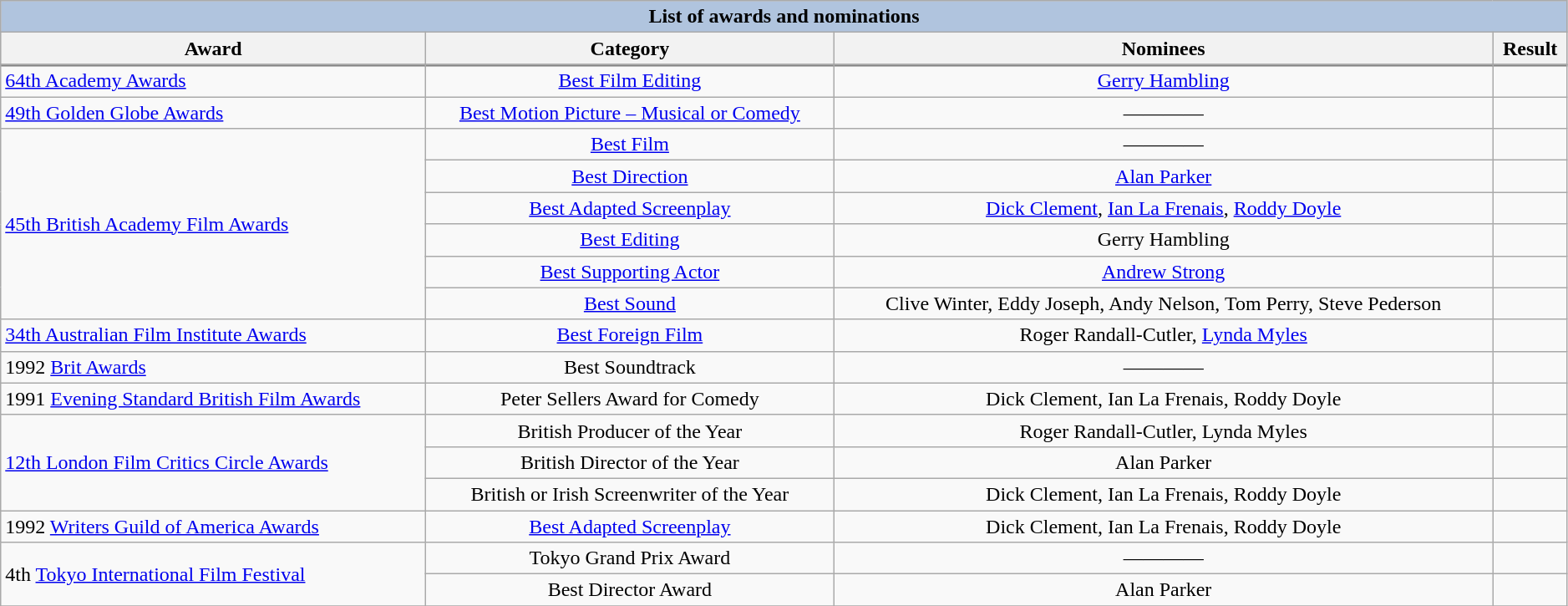<table class="wikitable sortable" width="99%">
<tr style="background:#ccc; text-align:center;">
<th colspan="6" style="background: LightSteelBlue;">List of awards and nominations</th>
</tr>
<tr style="background:#ccc; text-align:center;">
<th>Award</th>
<th>Category</th>
<th>Nominees</th>
<th>Result</th>
</tr>
<tr style="border-top:2px solid gray;">
</tr>
<tr>
<td rowspan=1><a href='#'>64th Academy Awards</a></td>
<td align="center"><a href='#'>Best Film Editing</a></td>
<td align="center"><a href='#'>Gerry Hambling</a></td>
<td></td>
</tr>
<tr>
<td rowspan=1><a href='#'>49th Golden Globe Awards</a></td>
<td align="center"><a href='#'>Best Motion Picture – Musical or Comedy</a></td>
<td align="center">————</td>
<td></td>
</tr>
<tr>
<td rowspan=6><a href='#'>45th British Academy Film Awards</a></td>
<td align="center"><a href='#'>Best Film</a></td>
<td align="center">————</td>
<td></td>
</tr>
<tr>
<td align="center"><a href='#'>Best Direction</a></td>
<td align="center"><a href='#'>Alan Parker</a></td>
<td></td>
</tr>
<tr>
<td align="center"><a href='#'>Best Adapted Screenplay</a></td>
<td align="center"><a href='#'>Dick Clement</a>, <a href='#'>Ian La Frenais</a>, <a href='#'>Roddy Doyle</a></td>
<td></td>
</tr>
<tr>
<td align="center"><a href='#'>Best Editing</a></td>
<td align="center">Gerry Hambling</td>
<td></td>
</tr>
<tr>
<td align="center"><a href='#'>Best Supporting Actor</a></td>
<td align="center"><a href='#'>Andrew Strong</a></td>
<td></td>
</tr>
<tr>
<td align="center"><a href='#'>Best Sound</a></td>
<td align="center">Clive Winter, Eddy Joseph, Andy Nelson, Tom Perry, Steve Pederson</td>
<td></td>
</tr>
<tr>
<td rowspan=1><a href='#'>34th Australian Film Institute Awards</a></td>
<td align="center"><a href='#'>Best Foreign Film</a></td>
<td align="center">Roger Randall-Cutler, <a href='#'>Lynda Myles</a></td>
<td></td>
</tr>
<tr>
<td rowspan=1>1992 <a href='#'>Brit Awards</a></td>
<td align="center">Best Soundtrack</td>
<td align="center">————</td>
<td></td>
</tr>
<tr>
<td rowspan=1>1991 <a href='#'>Evening Standard British Film Awards</a></td>
<td align="center">Peter Sellers Award for Comedy</td>
<td align="center">Dick Clement, Ian La Frenais, Roddy Doyle</td>
<td></td>
</tr>
<tr>
<td rowspan=3><a href='#'>12th London Film Critics Circle Awards</a></td>
<td align="center">British Producer of the Year</td>
<td align="center">Roger Randall-Cutler, Lynda Myles</td>
<td></td>
</tr>
<tr>
<td align="center">British Director of the Year</td>
<td align="center">Alan Parker</td>
<td></td>
</tr>
<tr>
<td align="center">British or Irish Screenwriter of the Year</td>
<td align="center">Dick Clement, Ian La Frenais, Roddy Doyle</td>
<td></td>
</tr>
<tr>
<td rowspan=1>1992 <a href='#'>Writers Guild of America Awards</a></td>
<td align="center"><a href='#'>Best Adapted Screenplay</a></td>
<td align="center">Dick Clement, Ian La Frenais, Roddy Doyle</td>
<td></td>
</tr>
<tr>
<td rowspan=2>4th <a href='#'>Tokyo International Film Festival</a></td>
<td align="center">Tokyo Grand Prix Award</td>
<td align="center">————</td>
<td></td>
</tr>
<tr>
<td align="center">Best Director Award</td>
<td align="center">Alan Parker</td>
<td></td>
</tr>
<tr>
</tr>
</table>
